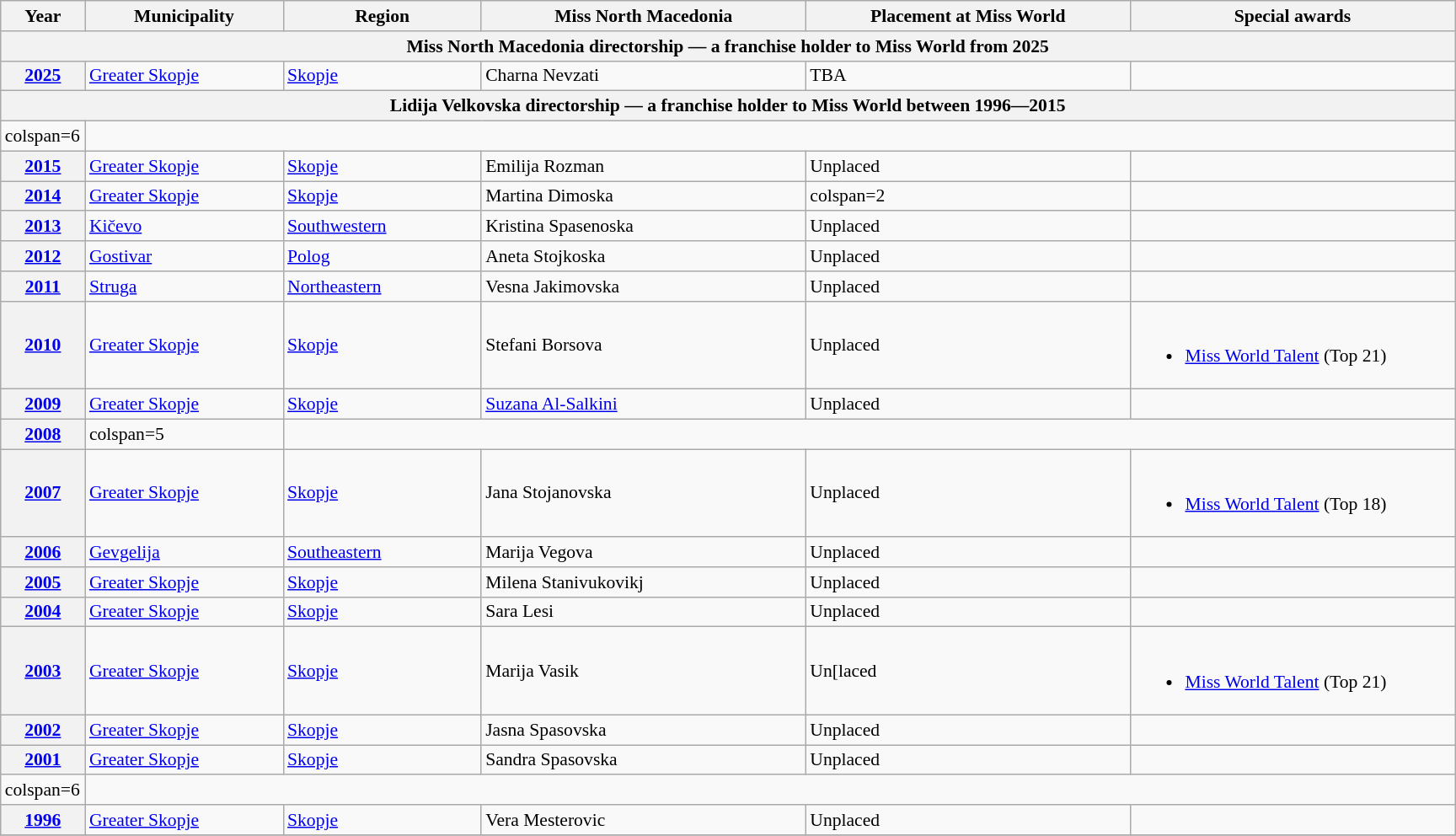<table class="wikitable " style="font-size: 90%;">
<tr>
<th width="60">Year</th>
<th width="150">Municipality</th>
<th width="150">Region</th>
<th width="250">Miss North Macedonia</th>
<th width="250">Placement at Miss World</th>
<th width="250">Special awards</th>
</tr>
<tr>
<th colspan="6">Miss North Macedonia directorship — a franchise holder to Miss World from 2025</th>
</tr>
<tr>
<th><a href='#'>2025</a></th>
<td><a href='#'>Greater Skopje</a></td>
<td><a href='#'>Skopje</a></td>
<td>Charna Nevzati</td>
<td>TBA</td>
<td></td>
</tr>
<tr>
<th colspan="6">Lidija Velkovska directorship — a franchise holder to Miss World between 1996―2015</th>
</tr>
<tr>
<td>colspan=6 </td>
</tr>
<tr>
<th><a href='#'>2015</a></th>
<td><a href='#'>Greater Skopje</a></td>
<td><a href='#'>Skopje</a></td>
<td>Emilija Rozman</td>
<td>Unplaced</td>
<td></td>
</tr>
<tr>
<th><a href='#'>2014</a></th>
<td><a href='#'>Greater Skopje</a></td>
<td><a href='#'>Skopje</a></td>
<td>Martina Dimoska</td>
<td>colspan=2 </td>
</tr>
<tr>
<th><a href='#'>2013</a></th>
<td><a href='#'>Kičevo</a></td>
<td><a href='#'>Southwestern</a></td>
<td>Kristina Spasenoska</td>
<td>Unplaced</td>
<td></td>
</tr>
<tr>
<th><a href='#'>2012</a></th>
<td><a href='#'>Gostivar</a></td>
<td><a href='#'>Polog</a></td>
<td>Aneta Stojkoska</td>
<td>Unplaced</td>
<td></td>
</tr>
<tr>
<th><a href='#'>2011</a></th>
<td><a href='#'>Struga</a></td>
<td><a href='#'>Northeastern</a></td>
<td>Vesna Jakimovska</td>
<td>Unplaced</td>
<td></td>
</tr>
<tr>
<th><a href='#'>2010</a></th>
<td><a href='#'>Greater Skopje</a></td>
<td><a href='#'>Skopje</a></td>
<td>Stefani Borsova</td>
<td>Unplaced</td>
<td><br><ul><li><a href='#'>Miss World Talent</a> (Top 21)</li></ul></td>
</tr>
<tr>
<th><a href='#'>2009</a></th>
<td><a href='#'>Greater Skopje</a></td>
<td><a href='#'>Skopje</a></td>
<td><a href='#'>Suzana Al-Salkini</a></td>
<td>Unplaced</td>
<td></td>
</tr>
<tr>
<th><a href='#'>2008</a></th>
<td>colspan=5 </td>
</tr>
<tr>
<th><a href='#'>2007</a></th>
<td><a href='#'>Greater Skopje</a></td>
<td><a href='#'>Skopje</a></td>
<td>Jana Stojanovska</td>
<td>Unplaced</td>
<td><br><ul><li><a href='#'>Miss World Talent</a> (Top 18)</li></ul></td>
</tr>
<tr>
<th><a href='#'>2006</a></th>
<td><a href='#'>Gevgelija</a></td>
<td><a href='#'>Southeastern</a></td>
<td>Marija Vegova</td>
<td>Unplaced</td>
<td></td>
</tr>
<tr>
<th><a href='#'>2005</a></th>
<td><a href='#'>Greater Skopje</a></td>
<td><a href='#'>Skopje</a></td>
<td>Milena Stanivukovikj</td>
<td>Unplaced</td>
<td></td>
</tr>
<tr>
<th><a href='#'>2004</a></th>
<td><a href='#'>Greater Skopje</a></td>
<td><a href='#'>Skopje</a></td>
<td>Sara Lesi</td>
<td>Unplaced</td>
<td></td>
</tr>
<tr>
<th><a href='#'>2003</a></th>
<td><a href='#'>Greater Skopje</a></td>
<td><a href='#'>Skopje</a></td>
<td>Marija Vasik</td>
<td>Un[laced</td>
<td><br><ul><li><a href='#'>Miss World Talent</a> (Top 21)</li></ul></td>
</tr>
<tr>
<th><a href='#'>2002</a></th>
<td><a href='#'>Greater Skopje</a></td>
<td><a href='#'>Skopje</a></td>
<td>Jasna Spasovska</td>
<td>Unplaced</td>
<td></td>
</tr>
<tr>
<th><a href='#'>2001</a></th>
<td><a href='#'>Greater Skopje</a></td>
<td><a href='#'>Skopje</a></td>
<td>Sandra Spasovska</td>
<td>Unplaced</td>
<td></td>
</tr>
<tr>
<td>colspan=6 </td>
</tr>
<tr>
<th><a href='#'>1996</a></th>
<td><a href='#'>Greater Skopje</a></td>
<td><a href='#'>Skopje</a></td>
<td>Vera Mesterovic</td>
<td>Unplaced</td>
<td></td>
</tr>
<tr>
</tr>
</table>
